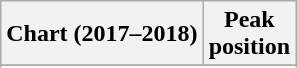<table class="wikitable sortable plainrowheaders" style="text-align:center">
<tr>
<th>Chart (2017–2018)</th>
<th>Peak<br>position</th>
</tr>
<tr>
</tr>
<tr>
</tr>
<tr>
</tr>
<tr>
</tr>
<tr>
</tr>
</table>
